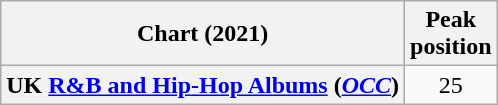<table class="wikitable sortable plainrowheaders" style="text-align:center">
<tr>
<th scope="col">Chart (2021)</th>
<th scope="col">Peak<br> position</th>
</tr>
<tr>
<th scope="row">UK <a href='#'>R&B and Hip-Hop Albums</a> (<em><a href='#'>OCC</a></em>)</th>
<td>25</td>
</tr>
</table>
